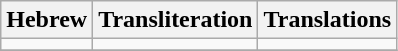<table class="wikitable">
<tr>
<th>Hebrew</th>
<th>Transliteration</th>
<th>Translations</th>
</tr>
<tr>
<td></td>
<td></td>
<td></td>
</tr>
<tr>
</tr>
</table>
